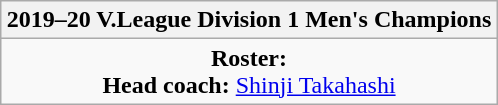<table class=wikitable style="text-align:center; margin:auto">
<tr>
<th>2019–20 V.League Division 1 Men's Champions</th>
</tr>
<tr>
<td><strong>Roster:</strong> <br><strong>Head coach:</strong> <a href='#'>Shinji Takahashi</a></td>
</tr>
</table>
